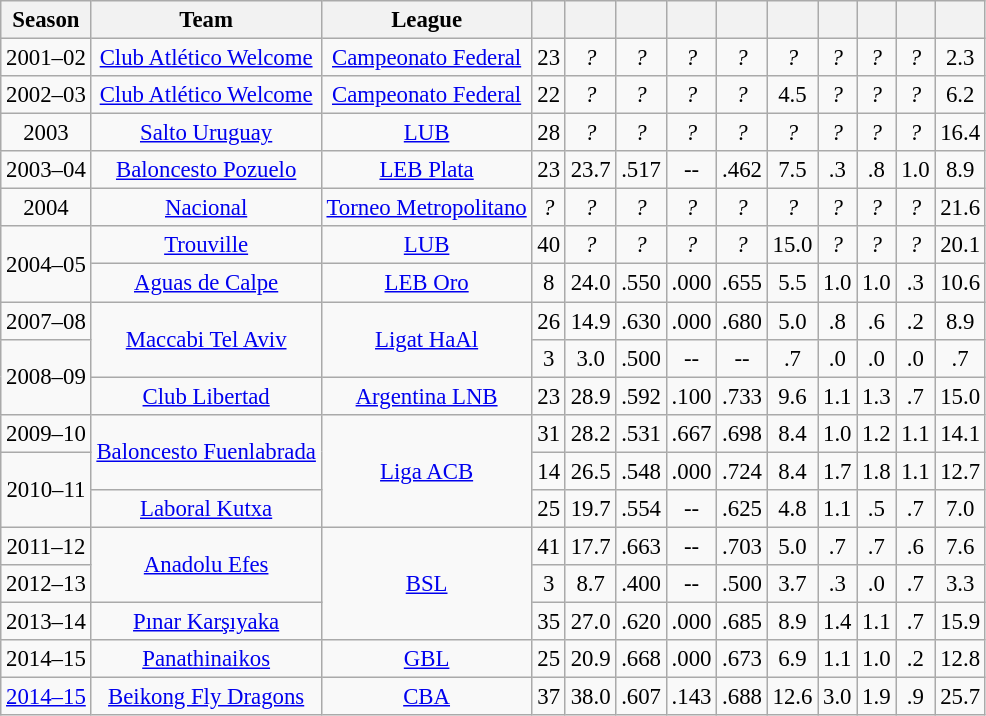<table class="wikitable sortable" style="font-size:95%; text-align:center;">
<tr>
<th>Season</th>
<th>Team</th>
<th>League</th>
<th></th>
<th></th>
<th></th>
<th></th>
<th></th>
<th></th>
<th></th>
<th></th>
<th></th>
<th></th>
</tr>
<tr>
<td>2001–02</td>
<td><a href='#'>Club Atlético Welcome</a></td>
<td><a href='#'>Campeonato Federal</a></td>
<td>23</td>
<td><em>?</em></td>
<td><em>?</em></td>
<td><em>?</em></td>
<td><em>?</em></td>
<td><em>?</em></td>
<td><em>?</em></td>
<td><em>?</em></td>
<td><em>?</em></td>
<td>2.3</td>
</tr>
<tr>
<td>2002–03</td>
<td><a href='#'>Club Atlético Welcome</a></td>
<td><a href='#'>Campeonato Federal</a></td>
<td>22</td>
<td><em>?</em></td>
<td><em>?</em></td>
<td><em>?</em></td>
<td><em>?</em></td>
<td>4.5</td>
<td><em>?</em></td>
<td><em>?</em></td>
<td><em>?</em></td>
<td>6.2</td>
</tr>
<tr>
<td>2003</td>
<td><a href='#'>Salto Uruguay</a></td>
<td><a href='#'>LUB</a></td>
<td>28</td>
<td><em>?</em></td>
<td><em>?</em></td>
<td><em>?</em></td>
<td><em>?</em></td>
<td><em>?</em></td>
<td><em>?</em></td>
<td><em>?</em></td>
<td><em>?</em></td>
<td>16.4</td>
</tr>
<tr>
<td>2003–04</td>
<td><a href='#'>Baloncesto Pozuelo</a></td>
<td><a href='#'>LEB Plata</a></td>
<td>23</td>
<td>23.7</td>
<td>.517</td>
<td>--</td>
<td>.462</td>
<td>7.5</td>
<td>.3</td>
<td>.8</td>
<td>1.0</td>
<td>8.9</td>
</tr>
<tr>
<td>2004</td>
<td><a href='#'>Nacional</a></td>
<td><a href='#'>Torneo Metropolitano</a></td>
<td><em>?</em></td>
<td><em>?</em></td>
<td><em>?</em></td>
<td><em>?</em></td>
<td><em>?</em></td>
<td><em>?</em></td>
<td><em>?</em></td>
<td><em>?</em></td>
<td><em>?</em></td>
<td>21.6</td>
</tr>
<tr>
<td rowspan="2">2004–05</td>
<td><a href='#'>Trouville</a></td>
<td><a href='#'>LUB</a></td>
<td>40</td>
<td><em>?</em></td>
<td><em>?</em></td>
<td><em>?</em></td>
<td><em>?</em></td>
<td>15.0</td>
<td><em>?</em></td>
<td><em>?</em></td>
<td><em>?</em></td>
<td>20.1</td>
</tr>
<tr>
<td><a href='#'>Aguas de Calpe</a></td>
<td><a href='#'>LEB Oro</a></td>
<td>8</td>
<td>24.0</td>
<td>.550</td>
<td>.000</td>
<td>.655</td>
<td>5.5</td>
<td>1.0</td>
<td>1.0</td>
<td>.3</td>
<td>10.6</td>
</tr>
<tr>
<td>2007–08</td>
<td rowspan="2"><a href='#'>Maccabi Tel Aviv</a></td>
<td rowspan="2"><a href='#'>Ligat HaAl</a></td>
<td>26</td>
<td>14.9</td>
<td>.630</td>
<td>.000</td>
<td>.680</td>
<td>5.0</td>
<td>.8</td>
<td>.6</td>
<td>.2</td>
<td>8.9</td>
</tr>
<tr>
<td rowspan="2">2008–09</td>
<td>3</td>
<td>3.0</td>
<td>.500</td>
<td>--</td>
<td>--</td>
<td>.7</td>
<td>.0</td>
<td>.0</td>
<td>.0</td>
<td>.7</td>
</tr>
<tr>
<td><a href='#'>Club Libertad</a></td>
<td><a href='#'>Argentina LNB</a></td>
<td>23</td>
<td>28.9</td>
<td>.592</td>
<td>.100</td>
<td>.733</td>
<td>9.6</td>
<td>1.1</td>
<td>1.3</td>
<td>.7</td>
<td>15.0</td>
</tr>
<tr>
<td>2009–10</td>
<td rowspan="2"><a href='#'>Baloncesto Fuenlabrada</a></td>
<td rowspan="3"><a href='#'>Liga ACB</a></td>
<td>31</td>
<td>28.2</td>
<td>.531</td>
<td>.667</td>
<td>.698</td>
<td>8.4</td>
<td>1.0</td>
<td>1.2</td>
<td>1.1</td>
<td>14.1</td>
</tr>
<tr>
<td rowspan="2">2010–11</td>
<td>14</td>
<td>26.5</td>
<td>.548</td>
<td>.000</td>
<td>.724</td>
<td>8.4</td>
<td>1.7</td>
<td>1.8</td>
<td>1.1</td>
<td>12.7</td>
</tr>
<tr>
<td><a href='#'>Laboral Kutxa</a></td>
<td>25</td>
<td>19.7</td>
<td>.554</td>
<td>--</td>
<td>.625</td>
<td>4.8</td>
<td>1.1</td>
<td>.5</td>
<td>.7</td>
<td>7.0</td>
</tr>
<tr>
<td>2011–12</td>
<td rowspan="2"><a href='#'>Anadolu Efes</a></td>
<td rowspan="3"><a href='#'>BSL</a></td>
<td>41</td>
<td>17.7</td>
<td>.663</td>
<td>--</td>
<td>.703</td>
<td>5.0</td>
<td>.7</td>
<td>.7</td>
<td>.6</td>
<td>7.6</td>
</tr>
<tr>
<td>2012–13</td>
<td>3</td>
<td>8.7</td>
<td>.400</td>
<td>--</td>
<td>.500</td>
<td>3.7</td>
<td>.3</td>
<td>.0</td>
<td>.7</td>
<td>3.3</td>
</tr>
<tr>
<td>2013–14</td>
<td><a href='#'>Pınar Karşıyaka</a></td>
<td>35</td>
<td>27.0</td>
<td>.620</td>
<td>.000</td>
<td>.685</td>
<td>8.9</td>
<td>1.4</td>
<td>1.1</td>
<td>.7</td>
<td>15.9</td>
</tr>
<tr>
<td>2014–15</td>
<td><a href='#'>Panathinaikos</a></td>
<td><a href='#'>GBL</a></td>
<td>25</td>
<td>20.9</td>
<td>.668</td>
<td>.000</td>
<td>.673</td>
<td>6.9</td>
<td>1.1</td>
<td>1.0</td>
<td>.2</td>
<td>12.8</td>
</tr>
<tr>
<td><a href='#'>2014–15</a></td>
<td><a href='#'>Beikong Fly Dragons</a></td>
<td><a href='#'>CBA</a></td>
<td>37</td>
<td>38.0</td>
<td>.607</td>
<td>.143</td>
<td>.688</td>
<td>12.6</td>
<td>3.0</td>
<td>1.9</td>
<td>.9</td>
<td>25.7</td>
</tr>
</table>
